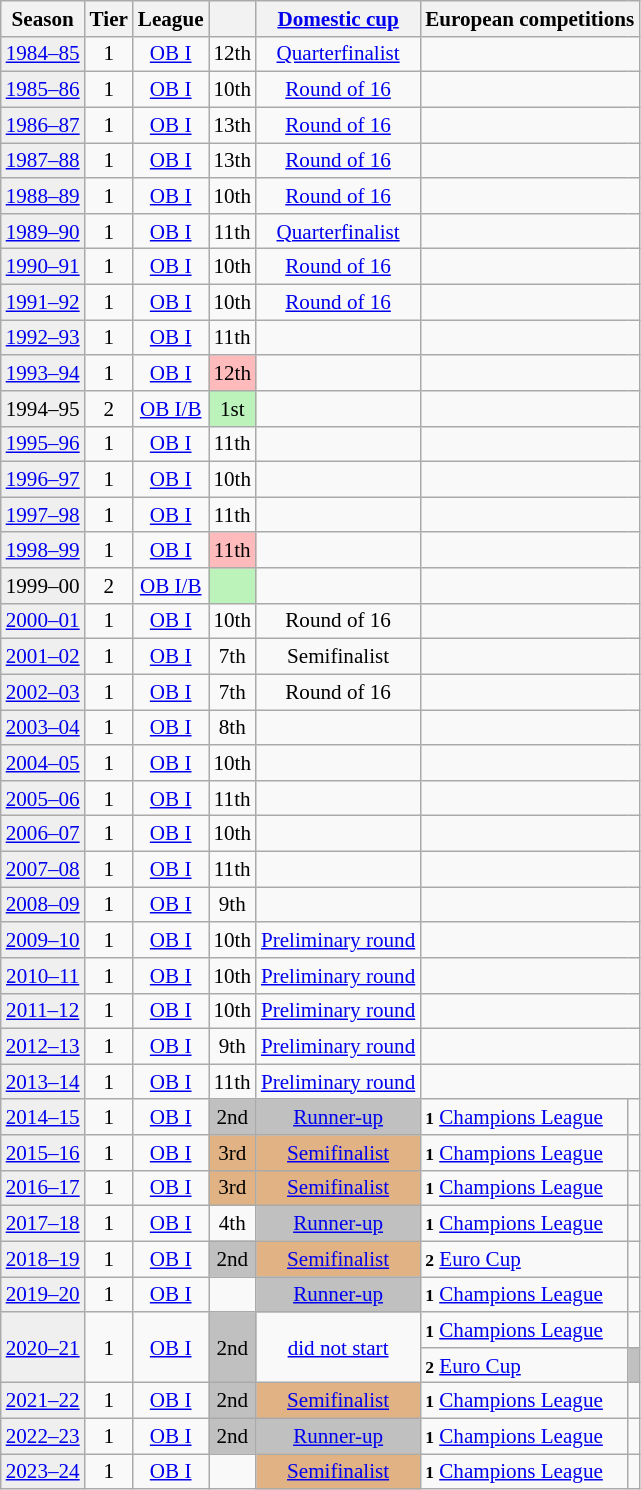<table class="wikitable" style="font-size:88%; text-align:center">
<tr>
<th>Season</th>
<th>Tier</th>
<th>League</th>
<th></th>
<th><a href='#'>Domestic cup</a></th>
<th colspan=2>European competitions</th>
</tr>
<tr>
<td style="background:#efefef;"><a href='#'>1984–85</a></td>
<td>1</td>
<td><a href='#'>OB I</a></td>
<td>12th</td>
<td><a href='#'>Quarterfinalist</a></td>
<td colspan=2></td>
</tr>
<tr>
<td style="background:#efefef;"><a href='#'>1985–86</a></td>
<td>1</td>
<td><a href='#'>OB I</a></td>
<td>10th</td>
<td><a href='#'>Round of 16</a></td>
<td colspan=2></td>
</tr>
<tr>
<td style="background:#efefef;"><a href='#'>1986–87</a></td>
<td>1</td>
<td><a href='#'>OB I</a></td>
<td>13th</td>
<td><a href='#'>Round of 16</a></td>
<td colspan=2></td>
</tr>
<tr>
<td style="background:#efefef;"><a href='#'>1987–88</a></td>
<td>1</td>
<td><a href='#'>OB I</a></td>
<td>13th</td>
<td><a href='#'>Round of 16</a></td>
<td colspan=2></td>
</tr>
<tr>
<td style="background:#efefef;"><a href='#'>1988–89</a></td>
<td>1</td>
<td><a href='#'>OB I</a></td>
<td>10th</td>
<td><a href='#'>Round of 16</a></td>
<td colspan=2></td>
</tr>
<tr>
<td style="background:#efefef;"><a href='#'>1989–90</a></td>
<td>1</td>
<td><a href='#'>OB I</a></td>
<td>11th</td>
<td><a href='#'>Quarterfinalist</a></td>
<td colspan=2></td>
</tr>
<tr>
<td style="background:#efefef;"><a href='#'>1990–91</a></td>
<td>1</td>
<td><a href='#'>OB I</a></td>
<td>10th</td>
<td><a href='#'>Round of 16</a></td>
<td colspan=2></td>
</tr>
<tr>
<td style="background:#efefef;"><a href='#'>1991–92</a></td>
<td>1</td>
<td><a href='#'>OB I</a></td>
<td>10th</td>
<td><a href='#'>Round of 16</a></td>
<td colspan=2></td>
</tr>
<tr>
<td style="background:#efefef;"><a href='#'>1992–93</a></td>
<td>1</td>
<td><a href='#'>OB I</a></td>
<td>11th</td>
<td></td>
<td colspan=2></td>
</tr>
<tr>
<td style="background:#efefef;"><a href='#'>1993–94</a></td>
<td>1</td>
<td><a href='#'>OB I</a></td>
<td bgcolor=#FFBBBB>12th</td>
<td></td>
<td colspan=2></td>
</tr>
<tr>
<td style="background:#efefef;">1994–95</td>
<td>2</td>
<td><a href='#'>OB I/B</a></td>
<td bgcolor=#BBF3BB>1st</td>
<td></td>
<td colspan=2></td>
</tr>
<tr>
<td style="background:#efefef;"><a href='#'>1995–96</a></td>
<td>1</td>
<td><a href='#'>OB I</a></td>
<td>11th</td>
<td></td>
<td colspan=2></td>
</tr>
<tr>
<td style="background:#efefef;"><a href='#'>1996–97</a></td>
<td>1</td>
<td><a href='#'>OB I</a></td>
<td>10th</td>
<td></td>
<td colspan=2></td>
</tr>
<tr>
<td style="background:#efefef;"><a href='#'>1997–98</a></td>
<td>1</td>
<td><a href='#'>OB I</a></td>
<td>11th</td>
<td></td>
<td colspan=2></td>
</tr>
<tr>
<td style="background:#efefef;"><a href='#'>1998–99</a></td>
<td>1</td>
<td><a href='#'>OB I</a></td>
<td bgcolor=#FFBBBB>11th</td>
<td></td>
<td colspan=2></td>
</tr>
<tr>
<td style="background:#efefef;">1999–00</td>
<td>2</td>
<td><a href='#'>OB I/B</a></td>
<td bgcolor=#BBF3BB></td>
<td></td>
<td colspan=2></td>
</tr>
<tr>
<td style="background:#efefef;"><a href='#'>2000–01</a></td>
<td>1</td>
<td><a href='#'>OB I</a></td>
<td>10th</td>
<td>Round of 16</td>
<td colspan=2></td>
</tr>
<tr>
<td style="background:#efefef;"><a href='#'>2001–02</a></td>
<td>1</td>
<td><a href='#'>OB I</a></td>
<td>7th</td>
<td>Semifinalist</td>
<td colspan=2></td>
</tr>
<tr>
<td style="background:#efefef;"><a href='#'>2002–03</a></td>
<td>1</td>
<td><a href='#'>OB I</a></td>
<td>7th</td>
<td>Round of 16</td>
<td colspan=2></td>
</tr>
<tr>
<td style="background:#efefef;"><a href='#'>2003–04</a></td>
<td>1</td>
<td><a href='#'>OB I</a></td>
<td>8th</td>
<td></td>
<td colspan=2></td>
</tr>
<tr>
<td style="background:#efefef;"><a href='#'>2004–05</a></td>
<td>1</td>
<td><a href='#'>OB I</a></td>
<td>10th</td>
<td></td>
<td colspan=2></td>
</tr>
<tr>
<td style="background:#efefef;"><a href='#'>2005–06</a></td>
<td>1</td>
<td><a href='#'>OB I</a></td>
<td>11th</td>
<td></td>
<td colspan=2></td>
</tr>
<tr>
<td style="background:#efefef;"><a href='#'>2006–07</a></td>
<td>1</td>
<td><a href='#'>OB I</a></td>
<td>10th</td>
<td></td>
<td colspan=2></td>
</tr>
<tr>
<td style="background:#efefef;"><a href='#'>2007–08</a></td>
<td>1</td>
<td><a href='#'>OB I</a></td>
<td>11th</td>
<td></td>
<td colspan=2></td>
</tr>
<tr>
<td style="background:#efefef;"><a href='#'>2008–09</a></td>
<td>1</td>
<td><a href='#'>OB I</a></td>
<td>9th</td>
<td></td>
<td colspan=2></td>
</tr>
<tr>
<td style="background:#efefef;"><a href='#'>2009–10</a></td>
<td>1</td>
<td><a href='#'>OB I</a></td>
<td>10th</td>
<td><a href='#'>Preliminary round</a></td>
<td colspan=2></td>
</tr>
<tr>
<td style="background:#efefef;"><a href='#'>2010–11</a></td>
<td>1</td>
<td><a href='#'>OB I</a></td>
<td>10th</td>
<td><a href='#'>Preliminary round</a></td>
<td colspan=2></td>
</tr>
<tr>
<td style="background:#efefef;"><a href='#'>2011–12</a></td>
<td>1</td>
<td><a href='#'>OB I</a></td>
<td>10th</td>
<td><a href='#'>Preliminary round</a></td>
<td colspan=2></td>
</tr>
<tr>
<td style="background:#efefef;"><a href='#'>2012–13</a></td>
<td>1</td>
<td><a href='#'>OB I</a></td>
<td>9th</td>
<td><a href='#'>Preliminary round</a></td>
<td colspan=2></td>
</tr>
<tr>
<td style="background:#efefef;"><a href='#'>2013–14</a></td>
<td>1</td>
<td><a href='#'>OB I</a></td>
<td>11th</td>
<td><a href='#'>Preliminary round</a></td>
<td colspan=2></td>
</tr>
<tr>
<td style="background:#efefef;"><a href='#'>2014–15</a></td>
<td>1</td>
<td><a href='#'>OB I</a></td>
<td style="background:silver">2nd</td>
<td style="background:silver"><a href='#'>Runner-up</a></td>
<td align=left><small><strong>1</strong></small> <a href='#'>Champions League</a></td>
<td></td>
</tr>
<tr>
<td style="background:#efefef;"><a href='#'>2015–16</a></td>
<td>1</td>
<td><a href='#'>OB I</a></td>
<td style="background:#e1b384">3rd</td>
<td style="background:#e1b384"><a href='#'>Semifinalist</a></td>
<td align=left><small><strong>1</strong></small> <a href='#'>Champions League</a></td>
<td></td>
</tr>
<tr>
<td style="background:#efefef;"><a href='#'>2016–17</a></td>
<td>1</td>
<td><a href='#'>OB I</a></td>
<td style="background:#e1b384">3rd</td>
<td style="background:#e1b384"><a href='#'>Semifinalist</a></td>
<td align=left><small><strong>1</strong></small> <a href='#'>Champions League</a></td>
<td></td>
</tr>
<tr>
<td style="background:#efefef;"><a href='#'>2017–18</a></td>
<td>1</td>
<td><a href='#'>OB I</a></td>
<td>4th</td>
<td style="background:silver"><a href='#'>Runner-up</a></td>
<td align=left><small><strong>1</strong></small> <a href='#'>Champions League</a></td>
<td></td>
</tr>
<tr>
<td style="background:#efefef;"><a href='#'>2018–19</a></td>
<td>1</td>
<td><a href='#'>OB I</a></td>
<td style="background:silver">2nd</td>
<td style="background:#e1b384"><a href='#'>Semifinalist</a></td>
<td align=left><small><strong>2</strong></small> <a href='#'>Euro Cup</a></td>
<td></td>
</tr>
<tr>
<td style="background:#efefef;"><a href='#'>2019–20</a></td>
<td>1</td>
<td><a href='#'>OB I</a></td>
<td></td>
<td style="background:silver"><a href='#'>Runner-up</a></td>
<td align=left><small><strong>1</strong></small> <a href='#'>Champions League</a></td>
<td></td>
</tr>
<tr>
<td rowspan=2 style="background:#efefef;"><a href='#'>2020–21</a></td>
<td rowspan=2>1</td>
<td rowspan=2><a href='#'>OB I</a></td>
<td rowspan=2 style="background:silver">2nd</td>
<td rowspan=2><a href='#'>did not start</a></td>
<td align=left><small><strong>1</strong></small> <a href='#'>Champions League</a></td>
<td></td>
</tr>
<tr>
<td align=left><small><strong>2</strong></small> <a href='#'>Euro Cup</a></td>
<td bgcolor=silver></td>
</tr>
<tr>
<td style="background:#efefef;"><a href='#'>2021–22</a></td>
<td>1</td>
<td><a href='#'>OB I</a></td>
<td style="background:silver">2nd</td>
<td style="background:#e1b384"><a href='#'>Semifinalist</a></td>
<td align=left><small><strong>1</strong></small> <a href='#'>Champions League</a></td>
<td></td>
</tr>
<tr>
<td style="background:#efefef;"><a href='#'>2022–23</a></td>
<td>1</td>
<td><a href='#'>OB I</a></td>
<td style="background:silver">2nd</td>
<td style="background:silver"><a href='#'>Runner-up</a></td>
<td align=left><small><strong>1</strong></small> <a href='#'>Champions League</a></td>
<td></td>
</tr>
<tr>
<td style="background:#efefef;"><a href='#'>2023–24</a></td>
<td>1</td>
<td><a href='#'>OB I</a></td>
<td></td>
<td style="background:#e1b384"><a href='#'>Semifinalist</a></td>
<td align=left><small><strong>1</strong></small> <a href='#'>Champions League</a></td>
<td></td>
</tr>
</table>
